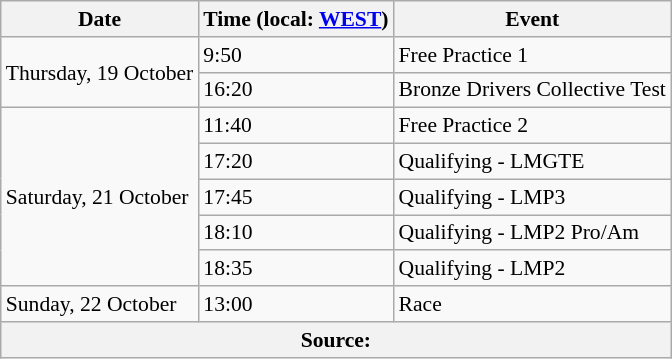<table class="wikitable" style="font-size: 90%;">
<tr>
<th>Date</th>
<th>Time (local: <a href='#'>WEST</a>)</th>
<th>Event</th>
</tr>
<tr>
<td rowspan="2">Thursday, 19 October</td>
<td>9:50</td>
<td>Free Practice 1</td>
</tr>
<tr>
<td>16:20</td>
<td>Bronze Drivers Collective Test</td>
</tr>
<tr>
<td rowspan="5">Saturday, 21 October</td>
<td>11:40</td>
<td>Free Practice 2</td>
</tr>
<tr>
<td>17:20</td>
<td>Qualifying - LMGTE</td>
</tr>
<tr>
<td>17:45</td>
<td>Qualifying - LMP3</td>
</tr>
<tr>
<td>18:10</td>
<td>Qualifying - LMP2 Pro/Am</td>
</tr>
<tr>
<td>18:35</td>
<td>Qualifying - LMP2</td>
</tr>
<tr>
<td>Sunday, 22 October</td>
<td>13:00</td>
<td>Race</td>
</tr>
<tr>
<th colspan="3">Source:</th>
</tr>
</table>
